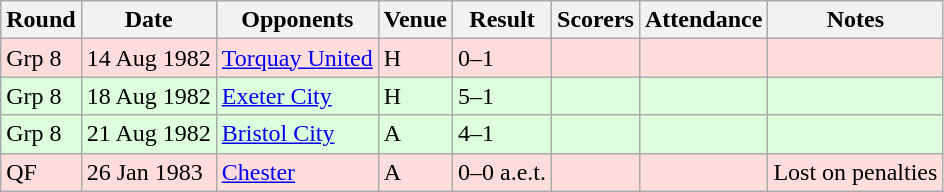<table class="wikitable">
<tr>
<th>Round</th>
<th>Date</th>
<th>Opponents</th>
<th>Venue</th>
<th>Result</th>
<th>Scorers</th>
<th>Attendance</th>
<th>Notes</th>
</tr>
<tr bgcolor="#ffdddd">
<td>Grp 8</td>
<td>14 Aug 1982</td>
<td><a href='#'>Torquay United</a></td>
<td>H</td>
<td>0–1</td>
<td></td>
<td></td>
<td></td>
</tr>
<tr bgcolor="#ddffdd">
<td>Grp 8</td>
<td>18 Aug 1982</td>
<td><a href='#'>Exeter City</a></td>
<td>H</td>
<td>5–1</td>
<td></td>
<td></td>
<td></td>
</tr>
<tr bgcolor="#ddffdd">
<td>Grp 8</td>
<td>21 Aug 1982</td>
<td><a href='#'>Bristol City</a></td>
<td>A</td>
<td>4–1</td>
<td></td>
<td></td>
<td></td>
</tr>
<tr bgcolor="#ffdddd">
<td>QF</td>
<td>26 Jan 1983</td>
<td><a href='#'>Chester</a></td>
<td>A</td>
<td>0–0 a.e.t.</td>
<td></td>
<td></td>
<td>Lost on penalties</td>
</tr>
</table>
